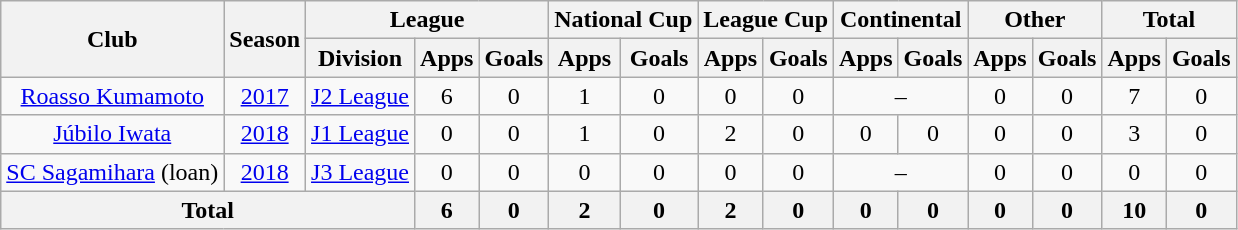<table class="wikitable" style="text-align: center">
<tr>
<th rowspan="2">Club</th>
<th rowspan="2">Season</th>
<th colspan="3">League</th>
<th colspan="2">National Cup</th>
<th colspan="2">League Cup</th>
<th colspan="2">Continental</th>
<th colspan="2">Other</th>
<th colspan="2">Total</th>
</tr>
<tr>
<th>Division</th>
<th>Apps</th>
<th>Goals</th>
<th>Apps</th>
<th>Goals</th>
<th>Apps</th>
<th>Goals</th>
<th>Apps</th>
<th>Goals</th>
<th>Apps</th>
<th>Goals</th>
<th>Apps</th>
<th>Goals</th>
</tr>
<tr>
<td><a href='#'>Roasso Kumamoto</a></td>
<td><a href='#'>2017</a></td>
<td><a href='#'>J2 League</a></td>
<td>6</td>
<td>0</td>
<td>1</td>
<td>0</td>
<td>0</td>
<td>0</td>
<td colspan="2">–</td>
<td>0</td>
<td>0</td>
<td>7</td>
<td>0</td>
</tr>
<tr>
<td><a href='#'>Júbilo Iwata</a></td>
<td><a href='#'>2018</a></td>
<td><a href='#'>J1 League</a></td>
<td>0</td>
<td>0</td>
<td>1</td>
<td>0</td>
<td>2</td>
<td>0</td>
<td>0</td>
<td>0</td>
<td>0</td>
<td>0</td>
<td>3</td>
<td>0</td>
</tr>
<tr>
<td><a href='#'>SC Sagamihara</a> (loan)</td>
<td><a href='#'>2018</a></td>
<td><a href='#'>J3 League</a></td>
<td>0</td>
<td>0</td>
<td>0</td>
<td>0</td>
<td>0</td>
<td>0</td>
<td colspan="2">–</td>
<td>0</td>
<td>0</td>
<td>0</td>
<td>0</td>
</tr>
<tr>
<th colspan="3"><strong>Total</strong></th>
<th>6</th>
<th>0</th>
<th>2</th>
<th>0</th>
<th>2</th>
<th>0</th>
<th>0</th>
<th>0</th>
<th>0</th>
<th>0</th>
<th>10</th>
<th>0</th>
</tr>
</table>
